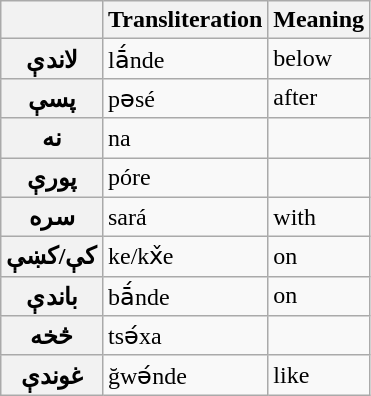<table class="wikitable">
<tr>
<th></th>
<th>Transliteration</th>
<th>Meaning</th>
</tr>
<tr>
<th>لاندې</th>
<td>lā́nde</td>
<td>below</td>
</tr>
<tr>
<th>پسې</th>
<td>pəsé</td>
<td>after</td>
</tr>
<tr>
<th>نه</th>
<td>na</td>
<td></td>
</tr>
<tr>
<th>پورې</th>
<td>póre</td>
<td></td>
</tr>
<tr>
<th>سره</th>
<td>sará</td>
<td>with</td>
</tr>
<tr>
<th>کې/کښې</th>
<td>ke/kx̌e</td>
<td>on</td>
</tr>
<tr>
<th>باندې</th>
<td>bā́nde</td>
<td>on</td>
</tr>
<tr>
<th>څخه</th>
<td>tsә́xa</td>
<td></td>
</tr>
<tr>
<th>غوندې</th>
<td>ğwә́nde</td>
<td>like</td>
</tr>
</table>
